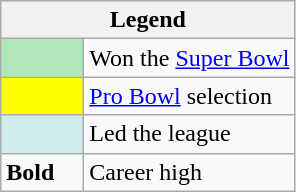<table class="wikitable">
<tr>
<th colspan="2">Legend</th>
</tr>
<tr>
<td style="background:#afe6ba; width:3em;"></td>
<td>Won the <a href='#'>Super Bowl</a></td>
</tr>
<tr>
<td style="background:#ff0; width:3em;"></td>
<td><a href='#'>Pro Bowl</a> selection</td>
</tr>
<tr>
<td style="background:#cfecec; width:3em;"></td>
<td>Led the league</td>
</tr>
<tr>
<td><strong>Bold</strong></td>
<td>Career high</td>
</tr>
</table>
